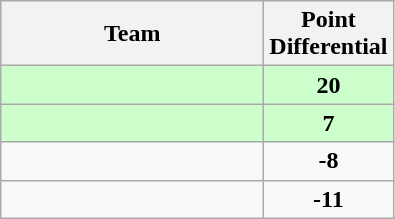<table class="wikitable" style="text-align:center;">
<tr>
<th style="width:10.5em;">Team</th>
<th style="width:1.5em;">Point Differential</th>
</tr>
<tr bgcolor=#cfc>
<td align="left"></td>
<td><strong>20</strong></td>
</tr>
<tr bgcolor="#cfc">
<td align="left"></td>
<td><strong>7</strong></td>
</tr>
<tr>
<td align="left"></td>
<td><strong>-8</strong></td>
</tr>
<tr>
<td align="left"></td>
<td><strong>-11</strong></td>
</tr>
</table>
